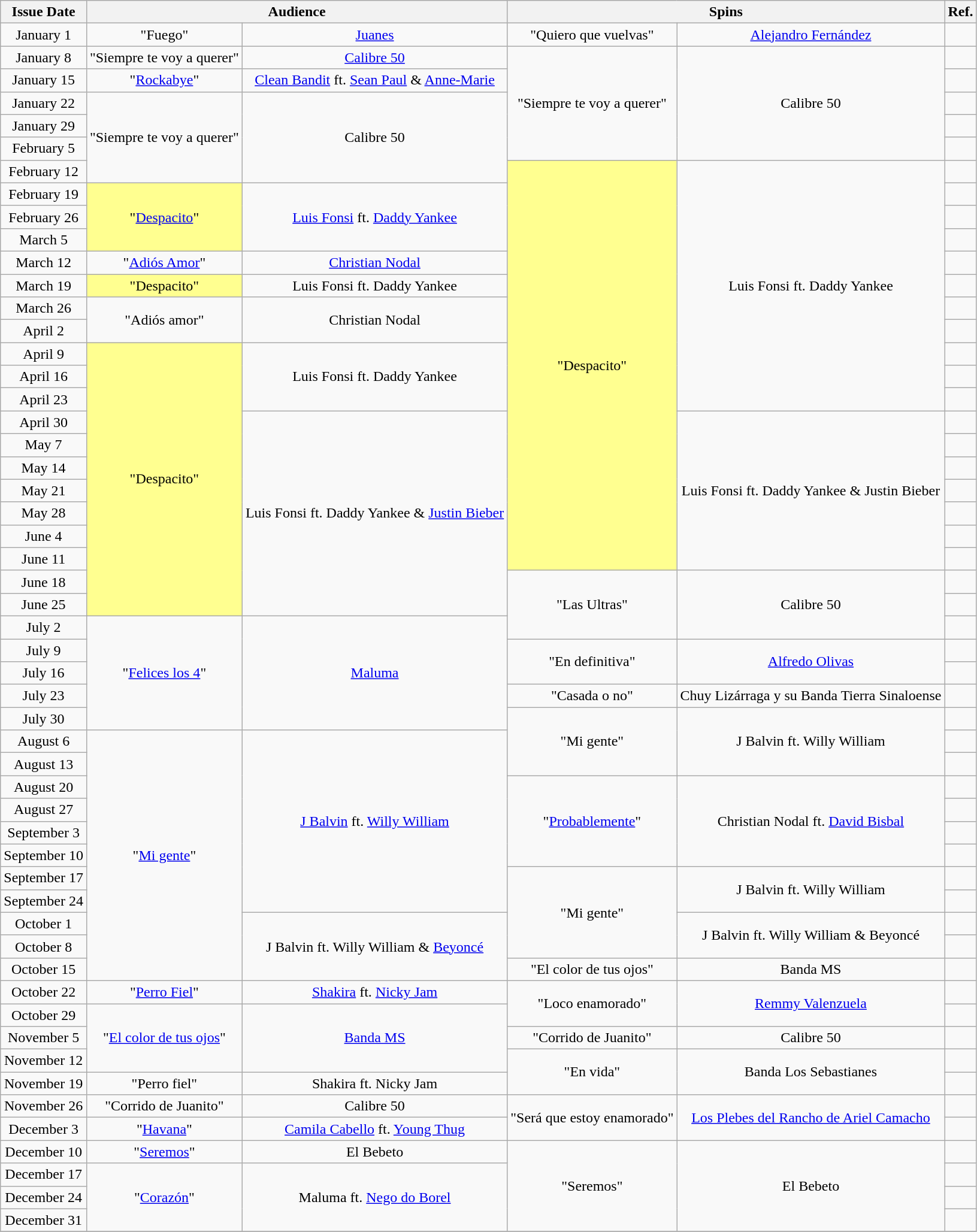<table class="wikitable" style="text-align: center;">
<tr>
<th style="text-align: center;" rowspan="1">Issue Date</th>
<th style="text-align: center;" colspan="2">Audience</th>
<th style="text-align: center;" colspan="2">Spins</th>
<th style="text-align: center;" rowspan="1">Ref.</th>
</tr>
<tr>
<td>January 1</td>
<td>"Fuego"</td>
<td><a href='#'>Juanes</a></td>
<td>"Quiero que vuelvas"</td>
<td><a href='#'>Alejandro Fernández</a></td>
<td></td>
</tr>
<tr>
<td>January 8</td>
<td>"Siempre te voy a querer"</td>
<td><a href='#'>Calibre 50</a></td>
<td rowspan="5">"Siempre te voy a querer"</td>
<td rowspan="5">Calibre 50</td>
<td></td>
</tr>
<tr>
<td>January 15</td>
<td>"<a href='#'>Rockabye</a>"</td>
<td><a href='#'>Clean Bandit</a> ft. <a href='#'>Sean Paul</a> & <a href='#'>Anne-Marie</a></td>
<td></td>
</tr>
<tr>
<td>January 22</td>
<td rowspan="4">"Siempre te voy a querer"</td>
<td rowspan="4">Calibre 50</td>
<td></td>
</tr>
<tr>
<td>January 29</td>
<td></td>
</tr>
<tr>
<td>February 5</td>
<td></td>
</tr>
<tr>
<td>February 12</td>
<td bgcolor=#FFFF90 rowspan="18">"Despacito"</td>
<td rowspan="11">Luis Fonsi ft. Daddy Yankee</td>
<td></td>
</tr>
<tr>
<td>February 19</td>
<td bgcolor=#FFFF90 rowspan="3">"<a href='#'>Despacito</a>"</td>
<td rowspan="3"><a href='#'>Luis Fonsi</a> ft. <a href='#'>Daddy Yankee</a></td>
<td></td>
</tr>
<tr>
<td>February 26</td>
<td></td>
</tr>
<tr>
<td>March 5</td>
<td></td>
</tr>
<tr>
<td>March 12</td>
<td>"<a href='#'>Adiós Amor</a>"</td>
<td><a href='#'>Christian Nodal</a></td>
<td></td>
</tr>
<tr>
<td>March 19</td>
<td bgcolor=#FFFF90 rowspan="1">"Despacito"</td>
<td>Luis Fonsi ft. Daddy Yankee</td>
<td></td>
</tr>
<tr>
<td>March 26</td>
<td rowspan="2">"Adiós amor"</td>
<td rowspan="2">Christian Nodal</td>
<td></td>
</tr>
<tr>
<td>April 2</td>
<td></td>
</tr>
<tr>
<td>April 9</td>
<td bgcolor=#FFFF90 rowspan="12">"Despacito"</td>
<td rowspan="3">Luis Fonsi ft. Daddy Yankee</td>
<td></td>
</tr>
<tr>
<td>April 16</td>
<td></td>
</tr>
<tr>
<td>April 23</td>
<td></td>
</tr>
<tr>
<td>April 30</td>
<td rowspan="9">Luis Fonsi ft. Daddy Yankee & <a href='#'>Justin Bieber</a></td>
<td rowspan="7">Luis Fonsi ft. Daddy Yankee & Justin Bieber</td>
<td></td>
</tr>
<tr>
<td>May 7</td>
<td></td>
</tr>
<tr>
<td>May 14</td>
<td></td>
</tr>
<tr>
<td>May 21</td>
<td></td>
</tr>
<tr>
<td>May 28</td>
<td></td>
</tr>
<tr>
<td>June 4</td>
<td></td>
</tr>
<tr>
<td>June 11</td>
<td></td>
</tr>
<tr>
<td>June 18</td>
<td rowspan="3">"Las Ultras"</td>
<td rowspan="3">Calibre 50</td>
<td></td>
</tr>
<tr>
<td>June 25</td>
<td></td>
</tr>
<tr>
<td>July 2</td>
<td rowspan="5">"<a href='#'>Felices los 4</a>"</td>
<td rowspan="5"><a href='#'>Maluma</a></td>
<td></td>
</tr>
<tr>
<td>July 9</td>
<td rowspan="2">"En definitiva"</td>
<td rowspan="2"><a href='#'>Alfredo Olivas</a></td>
<td></td>
</tr>
<tr>
<td>July 16</td>
<td></td>
</tr>
<tr>
<td>July 23</td>
<td rowspan="1">"Casada o no"</td>
<td rowspan="1">Chuy Lizárraga y su Banda Tierra Sinaloense</td>
<td></td>
</tr>
<tr>
<td>July 30</td>
<td rowspan="3">"Mi gente"</td>
<td rowspan="3">J Balvin ft. Willy William</td>
<td></td>
</tr>
<tr>
<td>August 6</td>
<td rowspan="11">"<a href='#'>Mi gente</a>"</td>
<td rowspan="8"><a href='#'>J Balvin</a> ft. <a href='#'>Willy William</a></td>
<td></td>
</tr>
<tr>
<td>August 13</td>
<td></td>
</tr>
<tr>
<td>August 20</td>
<td rowspan="4">"<a href='#'>Probablemente</a>"</td>
<td rowspan="4">Christian Nodal ft. <a href='#'>David Bisbal</a></td>
<td></td>
</tr>
<tr>
<td>August 27</td>
<td></td>
</tr>
<tr>
<td>September 3</td>
<td></td>
</tr>
<tr>
<td>September 10</td>
<td></td>
</tr>
<tr>
<td>September 17</td>
<td rowspan="4">"Mi gente"</td>
<td rowspan="2">J Balvin ft. Willy William</td>
<td></td>
</tr>
<tr>
<td>September 24</td>
<td></td>
</tr>
<tr>
<td>October 1</td>
<td rowspan="3">J Balvin ft. Willy William & <a href='#'>Beyoncé</a></td>
<td rowspan="2">J Balvin ft. Willy William & Beyoncé</td>
<td></td>
</tr>
<tr>
<td>October 8</td>
<td></td>
</tr>
<tr>
<td>October 15</td>
<td rowspan="1">"El color de tus ojos"</td>
<td rowspan="1">Banda MS</td>
<td></td>
</tr>
<tr>
<td>October 22</td>
<td>"<a href='#'>Perro Fiel</a>"</td>
<td><a href='#'>Shakira</a> ft. <a href='#'>Nicky Jam</a></td>
<td rowspan="2">"Loco enamorado"</td>
<td rowspan="2"><a href='#'>Remmy Valenzuela</a></td>
<td></td>
</tr>
<tr>
<td>October 29</td>
<td rowspan="3">"<a href='#'>El color de tus ojos</a>"</td>
<td rowspan="3"><a href='#'>Banda MS</a></td>
<td></td>
</tr>
<tr>
<td>November 5</td>
<td rowspan="1">"Corrido de Juanito"</td>
<td rowspan="1">Calibre 50</td>
<td></td>
</tr>
<tr>
<td>November 12</td>
<td rowspan="2">"En vida"</td>
<td rowspan="2">Banda Los Sebastianes</td>
<td></td>
</tr>
<tr>
<td>November 19</td>
<td>"Perro fiel"</td>
<td>Shakira ft. Nicky Jam</td>
<td></td>
</tr>
<tr>
<td>November 26</td>
<td>"Corrido de Juanito"</td>
<td>Calibre 50</td>
<td rowspan="2">"Será que estoy enamorado"</td>
<td rowspan="2"><a href='#'>Los Plebes del Rancho de Ariel Camacho</a></td>
<td></td>
</tr>
<tr>
<td>December 3</td>
<td>"<a href='#'>Havana</a>"</td>
<td><a href='#'>Camila Cabello</a> ft. <a href='#'>Young Thug</a></td>
<td></td>
</tr>
<tr>
<td>December 10</td>
<td>"<a href='#'>Seremos</a>"</td>
<td>El Bebeto</td>
<td rowspan="4">"Seremos"</td>
<td rowspan="4">El Bebeto</td>
<td></td>
</tr>
<tr>
<td>December 17</td>
<td rowspan="3">"<a href='#'>Corazón</a>"</td>
<td rowspan="3">Maluma ft. <a href='#'>Nego do Borel</a></td>
<td></td>
</tr>
<tr>
<td>December 24</td>
<td></td>
</tr>
<tr>
<td>December 31</td>
<td></td>
</tr>
<tr>
</tr>
</table>
